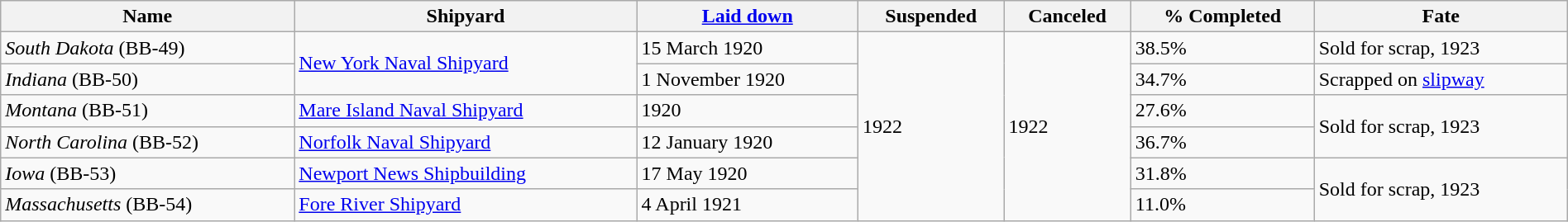<table class="wikitable" width="100%">
<tr>
<th>Name</th>
<th>Shipyard</th>
<th><a href='#'>Laid down</a></th>
<th>Suspended</th>
<th>Canceled</th>
<th>% Completed</th>
<th>Fate</th>
</tr>
<tr>
<td><em>South Dakota</em> (BB-49)</td>
<td rowspan=2><a href='#'>New York Naval Shipyard</a></td>
<td>15 March 1920</td>
<td rowspan=6> 1922</td>
<td rowspan=6> 1922</td>
<td>38.5%</td>
<td>Sold for scrap,  1923</td>
</tr>
<tr>
<td><em>Indiana</em> (BB-50)</td>
<td>1 November 1920</td>
<td>34.7%</td>
<td>Scrapped on <a href='#'>slipway</a></td>
</tr>
<tr>
<td><em>Montana</em> (BB-51)</td>
<td><a href='#'>Mare Island Naval Shipyard</a></td>
<td> 1920</td>
<td>27.6%</td>
<td rowspan=2>Sold for scrap,  1923</td>
</tr>
<tr>
<td><em>North Carolina</em> (BB-52)</td>
<td><a href='#'>Norfolk Naval Shipyard</a></td>
<td>12 January 1920</td>
<td>36.7%</td>
</tr>
<tr>
<td><em>Iowa</em> (BB-53)</td>
<td><a href='#'>Newport News Shipbuilding</a></td>
<td>17 May 1920</td>
<td>31.8%</td>
<td rowspan=2>Sold for scrap,  1923</td>
</tr>
<tr>
<td><em>Massachusetts</em> (BB-54)</td>
<td><a href='#'>Fore River Shipyard</a></td>
<td>4 April 1921</td>
<td>11.0%</td>
</tr>
</table>
